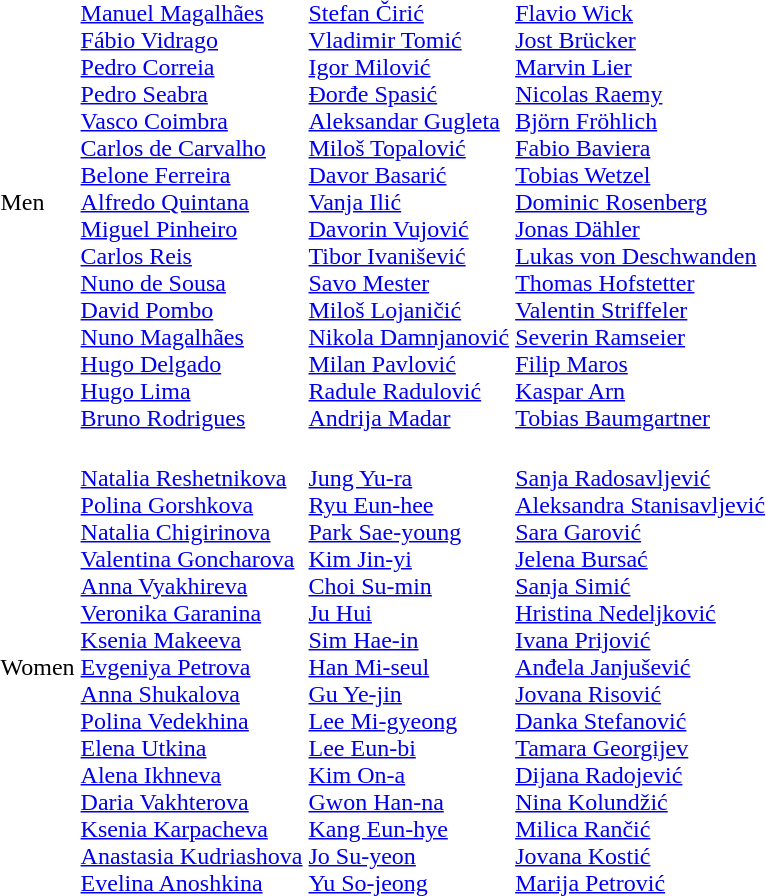<table>
<tr>
<td>Men<br></td>
<td><br><a href='#'>Manuel Magalhães</a><br><a href='#'>Fábio Vidrago</a><br><a href='#'>Pedro Correia</a><br><a href='#'>Pedro Seabra</a><br><a href='#'>Vasco Coimbra</a><br><a href='#'>Carlos de Carvalho</a><br><a href='#'>Belone Ferreira</a><br><a href='#'>Alfredo Quintana</a><br><a href='#'>Miguel Pinheiro</a><br><a href='#'>Carlos Reis</a><br><a href='#'>Nuno de Sousa</a><br><a href='#'>David Pombo</a><br><a href='#'>Nuno Magalhães</a><br><a href='#'>Hugo Delgado</a><br><a href='#'>Hugo Lima</a><br><a href='#'>Bruno Rodrigues</a></td>
<td><br><a href='#'>Stefan Čirić</a><br><a href='#'>Vladimir Tomić</a><br><a href='#'>Igor Milović</a><br><a href='#'>Đorđe Spasić</a><br><a href='#'>Aleksandar Gugleta</a><br><a href='#'>Miloš Topalović</a><br><a href='#'>Davor Basarić</a><br><a href='#'>Vanja Ilić</a><br><a href='#'>Davorin Vujović</a><br><a href='#'>Tibor Ivanišević</a><br><a href='#'>Savo Mester</a><br><a href='#'>Miloš Lojaničić</a><br><a href='#'>Nikola Damnjanović</a><br><a href='#'>Milan Pavlović</a><br><a href='#'>Radule Radulović</a><br><a href='#'>Andrija Madar</a></td>
<td><br><a href='#'>Flavio Wick</a><br><a href='#'>Jost Brücker</a><br><a href='#'>Marvin Lier</a><br><a href='#'>Nicolas Raemy</a><br><a href='#'>Björn Fröhlich</a><br><a href='#'>Fabio Baviera</a><br><a href='#'>Tobias Wetzel</a><br><a href='#'>Dominic Rosenberg</a><br><a href='#'>Jonas Dähler</a><br><a href='#'>Lukas von Deschwanden</a><br><a href='#'>Thomas Hofstetter</a><br><a href='#'>Valentin Striffeler</a><br><a href='#'>Severin Ramseier</a><br><a href='#'>Filip Maros</a><br><a href='#'>Kaspar Arn</a><br><a href='#'>Tobias Baumgartner</a></td>
</tr>
<tr>
<td>Women<br></td>
<td><br><a href='#'>Natalia Reshetnikova</a><br><a href='#'>Polina Gorshkova</a><br><a href='#'>Natalia Chigirinova</a><br><a href='#'>Valentina Goncharova</a><br><a href='#'>Anna Vyakhireva</a><br><a href='#'>Veronika Garanina</a><br><a href='#'>Ksenia Makeeva</a><br><a href='#'>Evgeniya Petrova</a><br><a href='#'>Anna Shukalova</a><br><a href='#'>Polina Vedekhina</a><br><a href='#'>Elena Utkina</a><br><a href='#'>Alena Ikhneva</a><br><a href='#'>Daria Vakhterova</a><br><a href='#'>Ksenia Karpacheva</a><br><a href='#'>Anastasia Kudriashova</a><br><a href='#'>Evelina Anoshkina</a></td>
<td><br><a href='#'>Jung Yu-ra</a><br><a href='#'>Ryu Eun-hee</a><br><a href='#'>Park Sae-young</a><br><a href='#'>Kim Jin-yi</a><br><a href='#'>Choi Su-min</a><br><a href='#'>Ju Hui</a><br><a href='#'>Sim Hae-in</a><br><a href='#'>Han Mi-seul</a><br><a href='#'>Gu Ye-jin</a><br><a href='#'>Lee Mi-gyeong</a><br><a href='#'>Lee Eun-bi</a><br><a href='#'>Kim On-a</a><br><a href='#'>Gwon Han-na</a><br><a href='#'>Kang Eun-hye</a><br><a href='#'>Jo Su-yeon</a><br><a href='#'>Yu So-jeong</a></td>
<td><br><a href='#'>Sanja Radosavljević</a><br><a href='#'>Aleksandra Stanisavljević</a><br><a href='#'>Sara Garović</a><br><a href='#'>Jelena Bursać</a><br><a href='#'>Sanja Simić</a><br><a href='#'>Hristina Nedeljković</a><br><a href='#'>Ivana Prijović</a><br><a href='#'>Anđela Janjušević</a><br><a href='#'>Jovana Risović</a><br><a href='#'>Danka Stefanović</a><br><a href='#'>Tamara Georgijev</a><br><a href='#'>Dijana Radojević</a><br><a href='#'>Nina Kolundžić</a><br><a href='#'>Milica Rančić</a><br><a href='#'>Jovana Kostić</a><br><a href='#'>Marija Petrović</a></td>
</tr>
</table>
